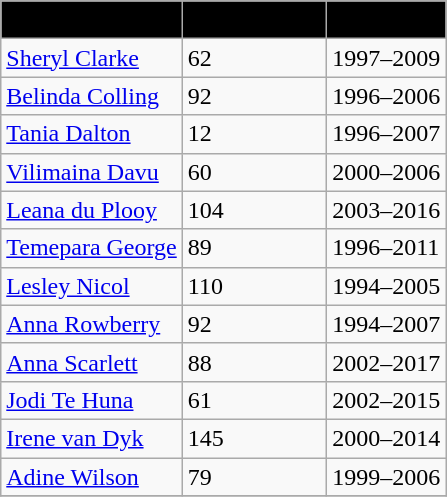<table class="wikitable collapsible" border="1">
<tr>
<th style="background:black;"><span>Player</span></th>
<th style="background:black;"><span>Appearances</span></th>
<th style="background:black;"><span>Years</span></th>
</tr>
<tr>
<td><a href='#'>Sheryl Clarke</a></td>
<td>62</td>
<td>1997–2009</td>
</tr>
<tr>
<td><a href='#'>Belinda Colling</a></td>
<td>92</td>
<td>1996–2006</td>
</tr>
<tr>
<td><a href='#'>Tania Dalton</a></td>
<td>12</td>
<td>1996–2007</td>
</tr>
<tr>
<td><a href='#'>Vilimaina Davu</a></td>
<td>60</td>
<td>2000–2006</td>
</tr>
<tr>
<td><a href='#'>Leana du Plooy</a></td>
<td>104</td>
<td>2003–2016</td>
</tr>
<tr>
<td><a href='#'>Temepara George</a></td>
<td>89</td>
<td>1996–2011</td>
</tr>
<tr>
<td><a href='#'>Lesley Nicol</a></td>
<td>110</td>
<td>1994–2005</td>
</tr>
<tr>
<td><a href='#'>Anna Rowberry</a></td>
<td>92</td>
<td>1994–2007</td>
</tr>
<tr>
<td><a href='#'>Anna Scarlett</a></td>
<td>88</td>
<td>2002–2017</td>
</tr>
<tr>
<td><a href='#'>Jodi Te Huna</a></td>
<td>61</td>
<td>2002–2015</td>
</tr>
<tr>
<td><a href='#'>Irene van Dyk</a></td>
<td>145</td>
<td>2000–2014</td>
</tr>
<tr>
<td><a href='#'>Adine Wilson</a></td>
<td>79</td>
<td>1999–2006</td>
</tr>
<tr>
</tr>
</table>
